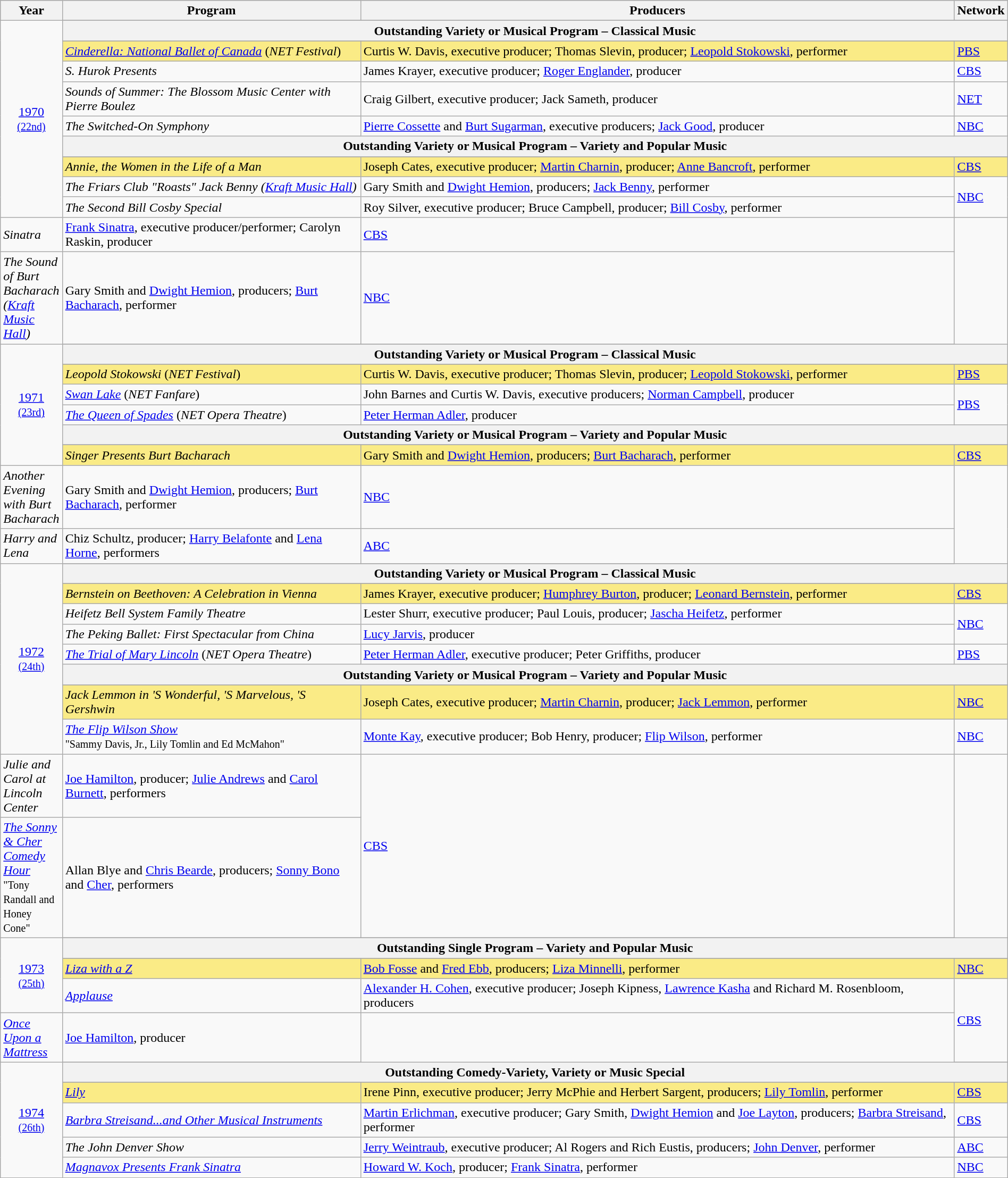<table class="wikitable" style="width:100%">
<tr bgcolor="#bebebe">
<th width="5%">Year</th>
<th width="30%">Program</th>
<th width="60%">Producers</th>
<th width="5%">Network</th>
</tr>
<tr>
<td rowspan="12" style="text-align:center"><a href='#'>1970</a><br><small><a href='#'>(22nd)</a></small></td>
</tr>
<tr>
<th colspan="4">Outstanding Variety or Musical Program – Classical Music</th>
</tr>
<tr>
</tr>
<tr style="background:#FAEB86">
<td><em><a href='#'>Cinderella: National Ballet of Canada</a></em> (<em>NET Festival</em>)</td>
<td>Curtis W. Davis, executive producer; Thomas Slevin, producer; <a href='#'>Leopold Stokowski</a>, performer</td>
<td><a href='#'>PBS</a></td>
</tr>
<tr>
<td><em>S. Hurok Presents</em></td>
<td>James Krayer, executive producer; <a href='#'>Roger Englander</a>, producer</td>
<td><a href='#'>CBS</a></td>
</tr>
<tr>
<td><em>Sounds of Summer: The Blossom Music Center with Pierre Boulez</em></td>
<td>Craig Gilbert, executive producer; Jack Sameth, producer</td>
<td><a href='#'>NET</a></td>
</tr>
<tr>
<td><em>The Switched-On Symphony</em></td>
<td><a href='#'>Pierre Cossette</a> and <a href='#'>Burt Sugarman</a>, executive producers;  <a href='#'>Jack Good</a>, producer</td>
<td><a href='#'>NBC</a></td>
</tr>
<tr>
<th colspan="5">Outstanding Variety or Musical Program – Variety and Popular Music</th>
</tr>
<tr>
</tr>
<tr style="background:#FAEB86">
<td><em>Annie, the Women in the Life of a Man</em></td>
<td>Joseph Cates, executive producer; <a href='#'>Martin Charnin</a>, producer; <a href='#'>Anne Bancroft</a>, performer</td>
<td><a href='#'>CBS</a></td>
</tr>
<tr>
<td><em>The Friars Club "Roasts" Jack Benny</em> <em>(<a href='#'>Kraft Music Hall</a>)</em></td>
<td>Gary Smith and <a href='#'>Dwight Hemion</a>, producers; <a href='#'>Jack Benny</a>, performer</td>
<td rowspan=2><a href='#'>NBC</a></td>
</tr>
<tr>
<td><em>The Second Bill Cosby Special</em></td>
<td>Roy Silver, executive producer; Bruce Campbell, producer; <a href='#'>Bill Cosby</a>, performer</td>
</tr>
<tr>
<td><em>Sinatra</em></td>
<td><a href='#'>Frank Sinatra</a>, executive producer/performer; Carolyn Raskin, producer</td>
<td><a href='#'>CBS</a></td>
</tr>
<tr>
<td><em>The Sound of Burt Bacharach</em> <em>(<a href='#'>Kraft Music Hall</a>)</em></td>
<td>Gary Smith and <a href='#'>Dwight Hemion</a>, producers; <a href='#'>Burt Bacharach</a>, performer</td>
<td><a href='#'>NBC</a></td>
</tr>
<tr>
<td rowspan="9" style="text-align:center"><a href='#'>1971</a><br><small><a href='#'>(23rd)</a></small></td>
</tr>
<tr>
<th colspan="3">Outstanding Variety or Musical Program – Classical Music</th>
</tr>
<tr>
</tr>
<tr style="background:#FAEB86">
<td><em>Leopold Stokowski</em> (<em>NET Festival</em>)</td>
<td>Curtis W. Davis, executive producer; Thomas Slevin, producer; <a href='#'>Leopold Stokowski</a>, performer</td>
<td><a href='#'>PBS</a></td>
</tr>
<tr>
<td><em><a href='#'>Swan Lake</a></em> (<em>NET Fanfare</em>)</td>
<td>John Barnes and Curtis W. Davis, executive producers; <a href='#'>Norman Campbell</a>, producer</td>
<td rowspan=2><a href='#'>PBS</a></td>
</tr>
<tr>
<td><em><a href='#'>The Queen of Spades</a></em> (<em>NET Opera Theatre</em>)</td>
<td><a href='#'>Peter Herman Adler</a>, producer</td>
</tr>
<tr>
<th colspan="3">Outstanding Variety or Musical Program – Variety and Popular Music</th>
</tr>
<tr>
</tr>
<tr style="background:#FAEB86">
<td><em>Singer Presents Burt Bacharach</em></td>
<td>Gary Smith and <a href='#'>Dwight Hemion</a>, producers; <a href='#'>Burt Bacharach</a>, performer</td>
<td><a href='#'>CBS</a></td>
</tr>
<tr>
<td><em>Another Evening with Burt Bacharach</em></td>
<td>Gary Smith and <a href='#'>Dwight Hemion</a>, producers; <a href='#'>Burt Bacharach</a>, performer</td>
<td><a href='#'>NBC</a></td>
</tr>
<tr>
<td><em>Harry and Lena</em></td>
<td>Chiz Schultz, producer; <a href='#'>Harry Belafonte</a> and <a href='#'>Lena Horne</a>, performers</td>
<td><a href='#'>ABC</a></td>
</tr>
<tr>
<td rowspan=11 style="text-align:center"><a href='#'>1972</a><br><small><a href='#'>(24th)</a></small></td>
</tr>
<tr>
<th colspan="4">Outstanding Variety or Musical Program – Classical Music</th>
</tr>
<tr>
</tr>
<tr style="background:#FAEB86">
<td><em>Bernstein on Beethoven: A Celebration in Vienna</em></td>
<td>James Krayer, executive producer; <a href='#'>Humphrey Burton</a>, producer; <a href='#'>Leonard Bernstein</a>, performer</td>
<td><a href='#'>CBS</a></td>
</tr>
<tr>
<td><em>Heifetz Bell System Family Theatre</em></td>
<td>Lester Shurr, executive producer; Paul Louis, producer; <a href='#'>Jascha Heifetz</a>, performer</td>
<td rowspan=2><a href='#'>NBC</a></td>
</tr>
<tr>
<td><em>The Peking Ballet: First Spectacular from China</em></td>
<td><a href='#'>Lucy Jarvis</a>, producer</td>
</tr>
<tr>
<td><em><a href='#'>The Trial of Mary Lincoln</a></em> (<em>NET Opera Theatre</em>)</td>
<td><a href='#'>Peter Herman Adler</a>, executive producer; Peter Griffiths, producer</td>
<td><a href='#'>PBS</a></td>
</tr>
<tr>
<th colspan="4">Outstanding Variety or Musical Program – Variety and Popular Music</th>
</tr>
<tr>
</tr>
<tr style="background:#FAEB86">
<td><em>Jack Lemmon in 'S Wonderful, 'S Marvelous, 'S Gershwin</em></td>
<td>Joseph Cates, executive producer; <a href='#'>Martin Charnin</a>, producer; <a href='#'>Jack Lemmon</a>, performer</td>
<td><a href='#'>NBC</a></td>
</tr>
<tr>
<td><em><a href='#'>The Flip Wilson Show</a></em><br><small>"Sammy Davis, Jr., Lily Tomlin and Ed McMahon"</small></td>
<td><a href='#'>Monte Kay</a>, executive producer; Bob Henry, producer; <a href='#'>Flip Wilson</a>, performer</td>
<td><a href='#'>NBC</a></td>
</tr>
<tr>
<td><em>Julie and Carol at Lincoln Center</em></td>
<td><a href='#'>Joe Hamilton</a>, producer; <a href='#'>Julie Andrews</a> and <a href='#'>Carol Burnett</a>, performers</td>
<td rowspan=2><a href='#'>CBS</a></td>
</tr>
<tr>
<td><em><a href='#'>The Sonny & Cher Comedy Hour</a></em><br><small>"Tony Randall and Honey Cone"</small></td>
<td>Allan Blye and <a href='#'>Chris Bearde</a>, producers; <a href='#'>Sonny Bono</a> and <a href='#'>Cher</a>, performers</td>
</tr>
<tr>
<td rowspan="5" style="text-align:center"><a href='#'>1973</a><br><small><a href='#'>(25th)</a></small></td>
</tr>
<tr>
<th colspan="3">Outstanding Single Program – Variety and Popular Music</th>
</tr>
<tr>
</tr>
<tr style="background:#FAEB86">
<td><em><a href='#'>Liza with a Z</a></em></td>
<td><a href='#'>Bob Fosse</a> and <a href='#'>Fred Ebb</a>, producers; <a href='#'>Liza Minnelli</a>, performer</td>
<td><a href='#'>NBC</a></td>
</tr>
<tr>
<td><em><a href='#'>Applause</a></em></td>
<td><a href='#'>Alexander H. Cohen</a>, executive producer; Joseph Kipness, <a href='#'>Lawrence Kasha</a> and Richard M. Rosenbloom, producers</td>
<td rowspan=2><a href='#'>CBS</a></td>
</tr>
<tr>
<td><em><a href='#'>Once Upon a Mattress</a></em></td>
<td><a href='#'>Joe Hamilton</a>, producer</td>
</tr>
<tr>
<td rowspan=7 style="text-align:center"><a href='#'>1974</a><br><small><a href='#'>(26th)</a></small></td>
</tr>
<tr>
<th colspan="4">Outstanding Comedy-Variety, Variety or Music Special</th>
</tr>
<tr>
</tr>
<tr style="background:#FAEB86">
<td><em><a href='#'>Lily</a></em></td>
<td>Irene Pinn, executive producer; Jerry McPhie and Herbert Sargent, producers; <a href='#'>Lily Tomlin</a>, performer</td>
<td><a href='#'>CBS</a></td>
</tr>
<tr>
<td><em><a href='#'>Barbra Streisand...and Other Musical Instruments</a></em></td>
<td><a href='#'>Martin Erlichman</a>, executive producer; Gary Smith, <a href='#'>Dwight Hemion</a> and <a href='#'>Joe Layton</a>, producers; <a href='#'>Barbra Streisand</a>, performer</td>
<td><a href='#'>CBS</a></td>
</tr>
<tr>
<td><em>The John Denver Show</em></td>
<td><a href='#'>Jerry Weintraub</a>, executive producer; Al Rogers and Rich Eustis, producers; <a href='#'>John Denver</a>, performer</td>
<td><a href='#'>ABC</a></td>
</tr>
<tr>
<td><em><a href='#'>Magnavox Presents Frank Sinatra</a></em></td>
<td><a href='#'>Howard W. Koch</a>, producer; <a href='#'>Frank Sinatra</a>, performer</td>
<td><a href='#'>NBC</a></td>
</tr>
</table>
